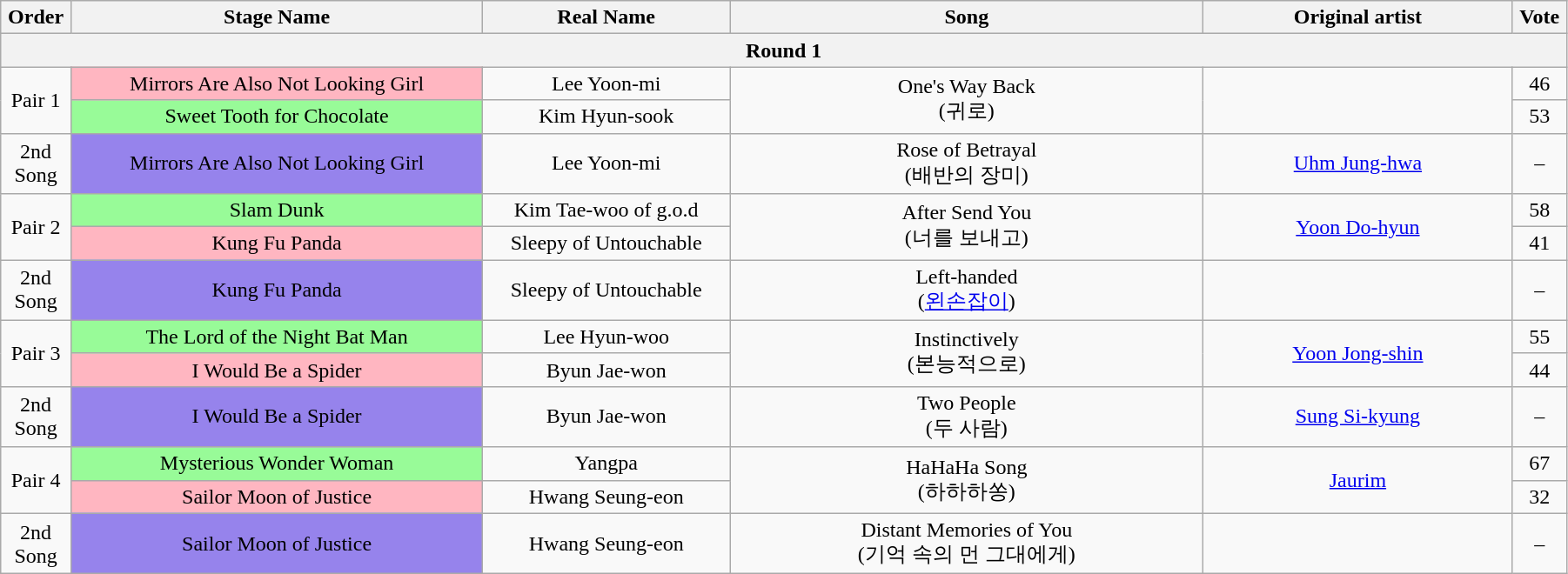<table class="wikitable" style="text-align:center; width:95%;">
<tr>
<th style="width:1%;">Order</th>
<th style="width:20%;">Stage Name</th>
<th style="width:12%;">Real Name</th>
<th style="width:23%;">Song</th>
<th style="width:15%;">Original artist</th>
<th style="width:1%;">Vote</th>
</tr>
<tr>
<th colspan=6>Round 1</th>
</tr>
<tr>
<td rowspan=2>Pair 1</td>
<td bgcolor="lightpink">Mirrors Are Also Not Looking Girl</td>
<td>Lee Yoon-mi</td>
<td rowspan=2>One's Way Back<br>(귀로)</td>
<td rowspan=2></td>
<td>46</td>
</tr>
<tr>
<td bgcolor="palegreen">Sweet Tooth for Chocolate</td>
<td>Kim Hyun-sook</td>
<td>53</td>
</tr>
<tr>
<td>2nd Song</td>
<td bgcolor="#9683EC">Mirrors Are Also Not Looking Girl</td>
<td>Lee Yoon-mi</td>
<td>Rose of Betrayal<br>(배반의 장미)</td>
<td><a href='#'>Uhm Jung-hwa</a></td>
<td>–</td>
</tr>
<tr>
<td rowspan=2>Pair 2</td>
<td bgcolor="palegreen">Slam Dunk</td>
<td>Kim Tae-woo of g.o.d</td>
<td rowspan=2>After Send You<br>(너를 보내고)</td>
<td rowspan=2><a href='#'>Yoon Do-hyun</a></td>
<td>58</td>
</tr>
<tr>
<td bgcolor="lightpink">Kung Fu Panda</td>
<td>Sleepy of Untouchable</td>
<td>41</td>
</tr>
<tr>
<td>2nd Song</td>
<td bgcolor="#9683EC">Kung Fu Panda</td>
<td>Sleepy of Untouchable</td>
<td>Left-handed<br>(<a href='#'>왼손잡이</a>)</td>
<td></td>
<td>–</td>
</tr>
<tr>
<td rowspan=2>Pair 3</td>
<td bgcolor="palegreen">The Lord of the Night Bat Man</td>
<td>Lee Hyun-woo</td>
<td rowspan=2>Instinctively<br>(본능적으로)</td>
<td rowspan=2><a href='#'>Yoon Jong-shin</a></td>
<td>55</td>
</tr>
<tr>
<td bgcolor="lightpink">I Would Be a Spider</td>
<td>Byun Jae-won</td>
<td>44</td>
</tr>
<tr>
<td>2nd Song</td>
<td bgcolor="#9683EC">I Would Be a Spider</td>
<td>Byun Jae-won</td>
<td>Two People<br>(두 사람)</td>
<td><a href='#'>Sung Si-kyung</a></td>
<td>–</td>
</tr>
<tr>
<td rowspan=2>Pair 4</td>
<td bgcolor="palegreen">Mysterious Wonder Woman</td>
<td>Yangpa</td>
<td rowspan=2>HaHaHa Song<br>(하하하쏭)</td>
<td rowspan=2><a href='#'>Jaurim</a></td>
<td>67</td>
</tr>
<tr>
<td bgcolor="lightpink">Sailor Moon of Justice</td>
<td>Hwang Seung-eon</td>
<td>32</td>
</tr>
<tr>
<td>2nd Song</td>
<td bgcolor="#9683EC">Sailor Moon of Justice</td>
<td>Hwang Seung-eon</td>
<td>Distant Memories of You<br>(기억 속의 먼 그대에게)</td>
<td></td>
<td>–</td>
</tr>
</table>
